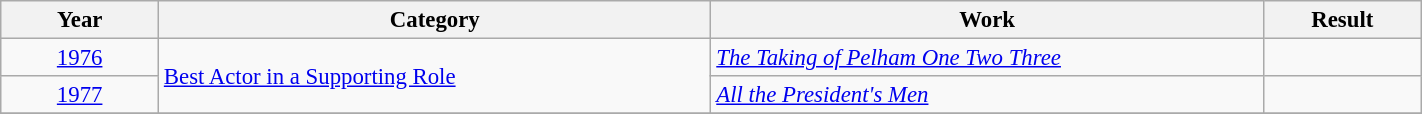<table class="wikitable" width="75%" cellpadding="4" style="font-size: 95%">
<tr>
<th width="10%">Year</th>
<th width="35%">Category</th>
<th width="35%">Work</th>
<th width="10%">Result</th>
</tr>
<tr>
<td style="text-align:center;"><a href='#'>1976</a></td>
<td rowspan="2"><a href='#'>Best Actor in a Supporting Role</a></td>
<td><em><a href='#'>The Taking of Pelham One Two Three</a></em></td>
<td></td>
</tr>
<tr>
<td style="text-align:center;"><a href='#'>1977</a></td>
<td><em><a href='#'>All the President's Men</a></em></td>
<td></td>
</tr>
<tr>
</tr>
</table>
